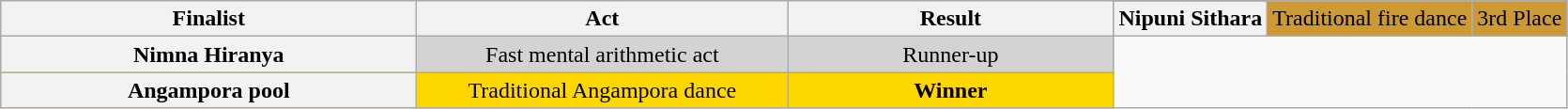<table class="wikitable plainrowheaders sortable" style="text-align:center;">
<tr>
<th scope="col" rowspan="2" class="unsortable" style="width:18em;">Finalist</th>
<th scope="col" rowspan="2" class="unsortable" style="width:16em;">Act</th>
<th scope="col" rowspan="2" style="width:14em;">Result</th>
</tr>
<tr bgcolor=#cc9933>
<th scope="row">Nipuni Sithara </th>
<td>Traditional fire dance</td>
<td>3rd Place</td>
</tr>
<tr bgcolor=lightgrey>
<th scope="row">Nimna Hiranya</th>
<td>Fast mental arithmetic act</td>
<td>Runner-up</td>
</tr>
<tr bgcolor=gold>
<th scope="row">Angampora pool </th>
<td>Traditional Angampora dance</td>
<td><strong>Winner</strong></td>
</tr>
</table>
